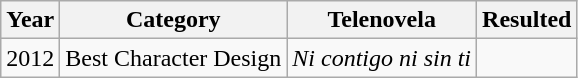<table class="wikitable">
<tr>
<th>Year</th>
<th>Category</th>
<th>Telenovela</th>
<th>Resulted</th>
</tr>
<tr>
<td>2012</td>
<td>Best Character Design</td>
<td><em>Ni contigo ni sin ti</em></td>
<td></td>
</tr>
</table>
